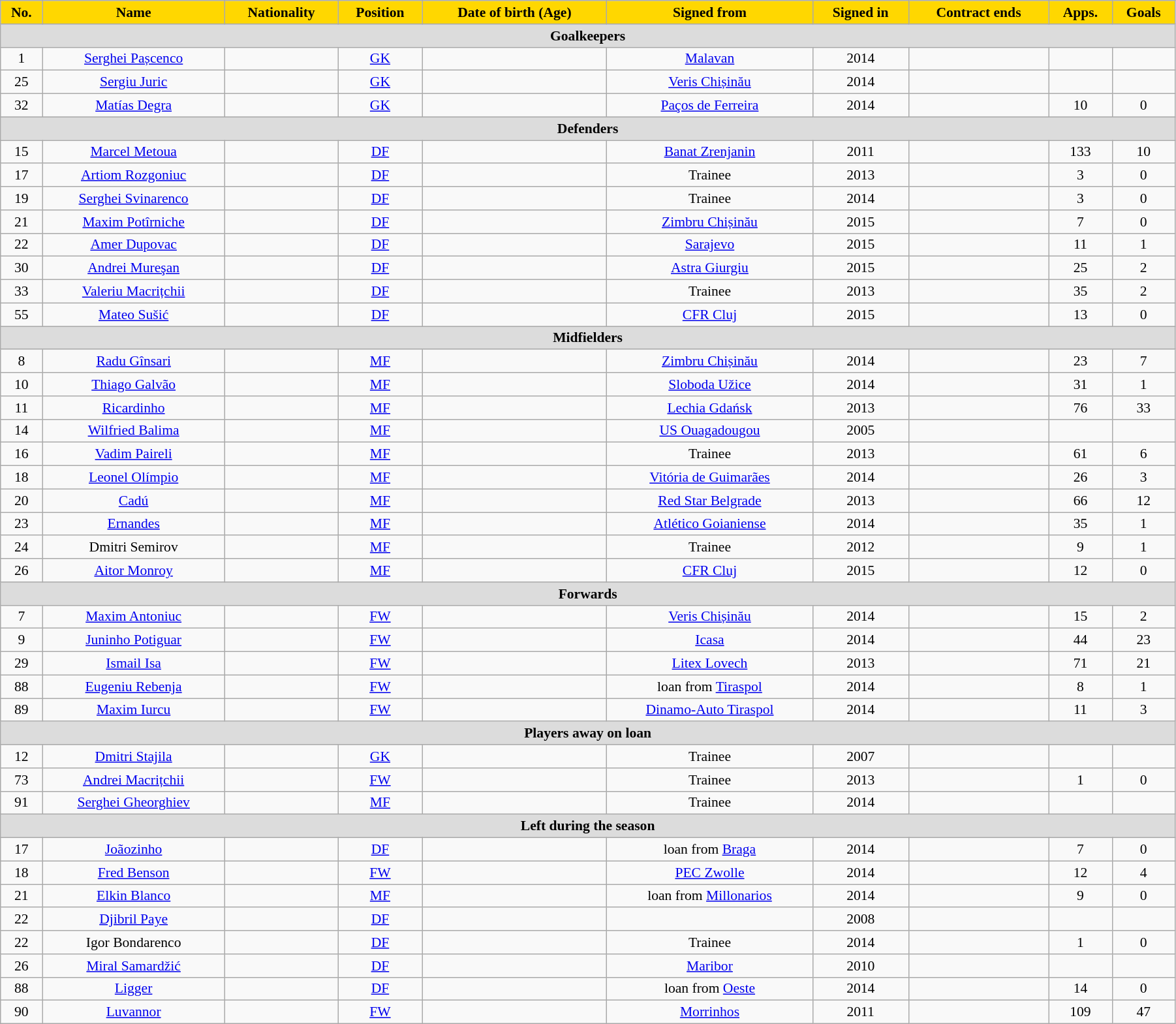<table class="wikitable"  style="text-align:center; font-size:90%; width:95%;">
<tr>
<th style="background:gold; color:black; text-align:center;">No.</th>
<th style="background:gold; color:black; text-align:center;">Name</th>
<th style="background:gold; color:black; text-align:center;">Nationality</th>
<th style="background:gold; color:black; text-align:center;">Position</th>
<th style="background:gold; color:black; text-align:center;">Date of birth (Age)</th>
<th style="background:gold; color:black; text-align:center;">Signed from</th>
<th style="background:gold; color:black; text-align:center;">Signed in</th>
<th style="background:gold; color:black; text-align:center;">Contract ends</th>
<th style="background:gold; color:black; text-align:center;">Apps.</th>
<th style="background:gold; color:black; text-align:center;">Goals</th>
</tr>
<tr>
<th colspan="11"  style="background:#dcdcdc; text-align:center;">Goalkeepers</th>
</tr>
<tr>
<td>1</td>
<td><a href='#'>Serghei Pașcenco</a></td>
<td></td>
<td><a href='#'>GK</a></td>
<td></td>
<td><a href='#'>Malavan</a></td>
<td>2014</td>
<td></td>
<td></td>
<td></td>
</tr>
<tr>
<td>25</td>
<td><a href='#'>Sergiu Juric</a></td>
<td></td>
<td><a href='#'>GK</a></td>
<td></td>
<td><a href='#'>Veris Chișinău</a></td>
<td>2014</td>
<td></td>
<td></td>
<td></td>
</tr>
<tr>
<td>32</td>
<td><a href='#'>Matías Degra</a></td>
<td></td>
<td><a href='#'>GK</a></td>
<td></td>
<td><a href='#'>Paços de Ferreira</a></td>
<td>2014</td>
<td></td>
<td>10</td>
<td>0</td>
</tr>
<tr>
<th colspan="11"  style="background:#dcdcdc; text-align:center;">Defenders</th>
</tr>
<tr>
<td>15</td>
<td><a href='#'>Marcel Metoua</a></td>
<td></td>
<td><a href='#'>DF</a></td>
<td></td>
<td><a href='#'>Banat Zrenjanin</a></td>
<td>2011</td>
<td></td>
<td>133</td>
<td>10</td>
</tr>
<tr>
<td>17</td>
<td><a href='#'>Artiom Rozgoniuc</a></td>
<td></td>
<td><a href='#'>DF</a></td>
<td></td>
<td>Trainee</td>
<td>2013</td>
<td></td>
<td>3</td>
<td>0</td>
</tr>
<tr>
<td>19</td>
<td><a href='#'>Serghei Svinarenco</a></td>
<td></td>
<td><a href='#'>DF</a></td>
<td></td>
<td>Trainee</td>
<td>2014</td>
<td></td>
<td>3</td>
<td>0</td>
</tr>
<tr>
<td>21</td>
<td><a href='#'>Maxim Potîrniche</a></td>
<td></td>
<td><a href='#'>DF</a></td>
<td></td>
<td><a href='#'>Zimbru Chișinău</a></td>
<td>2015</td>
<td></td>
<td>7</td>
<td>0</td>
</tr>
<tr>
<td>22</td>
<td><a href='#'>Amer Dupovac</a></td>
<td></td>
<td><a href='#'>DF</a></td>
<td></td>
<td><a href='#'>Sarajevo</a></td>
<td>2015</td>
<td></td>
<td>11</td>
<td>1</td>
</tr>
<tr>
<td>30</td>
<td><a href='#'>Andrei Mureşan</a></td>
<td></td>
<td><a href='#'>DF</a></td>
<td></td>
<td><a href='#'>Astra Giurgiu</a></td>
<td>2015</td>
<td></td>
<td>25</td>
<td>2</td>
</tr>
<tr>
<td>33</td>
<td><a href='#'>Valeriu Macrițchii</a></td>
<td></td>
<td><a href='#'>DF</a></td>
<td></td>
<td>Trainee</td>
<td>2013</td>
<td></td>
<td>35</td>
<td>2</td>
</tr>
<tr>
<td>55</td>
<td><a href='#'>Mateo Sušić</a></td>
<td></td>
<td><a href='#'>DF</a></td>
<td></td>
<td><a href='#'>CFR Cluj</a></td>
<td>2015</td>
<td></td>
<td>13</td>
<td>0</td>
</tr>
<tr>
<th colspan="11"  style="background:#dcdcdc; text-align:center;">Midfielders</th>
</tr>
<tr>
<td>8</td>
<td><a href='#'>Radu Gînsari</a></td>
<td></td>
<td><a href='#'>MF</a></td>
<td></td>
<td><a href='#'>Zimbru Chișinău</a></td>
<td>2014</td>
<td></td>
<td>23</td>
<td>7</td>
</tr>
<tr>
<td>10</td>
<td><a href='#'>Thiago Galvão</a></td>
<td></td>
<td><a href='#'>MF</a></td>
<td></td>
<td><a href='#'>Sloboda Užice</a></td>
<td>2014</td>
<td></td>
<td>31</td>
<td>1</td>
</tr>
<tr>
<td>11</td>
<td><a href='#'>Ricardinho</a></td>
<td></td>
<td><a href='#'>MF</a></td>
<td></td>
<td><a href='#'>Lechia Gdańsk</a></td>
<td>2013</td>
<td></td>
<td>76</td>
<td>33</td>
</tr>
<tr>
<td>14</td>
<td><a href='#'>Wilfried Balima</a></td>
<td></td>
<td><a href='#'>MF</a></td>
<td></td>
<td><a href='#'>US Ouagadougou</a></td>
<td>2005</td>
<td></td>
<td></td>
<td></td>
</tr>
<tr>
<td>16</td>
<td><a href='#'>Vadim Paireli</a></td>
<td></td>
<td><a href='#'>MF</a></td>
<td></td>
<td>Trainee</td>
<td>2013</td>
<td></td>
<td>61</td>
<td>6</td>
</tr>
<tr>
<td>18</td>
<td><a href='#'>Leonel Olímpio</a></td>
<td></td>
<td><a href='#'>MF</a></td>
<td></td>
<td><a href='#'>Vitória de Guimarães</a></td>
<td>2014</td>
<td></td>
<td>26</td>
<td>3</td>
</tr>
<tr>
<td>20</td>
<td><a href='#'>Cadú</a></td>
<td></td>
<td><a href='#'>MF</a></td>
<td></td>
<td><a href='#'>Red Star Belgrade</a></td>
<td>2013</td>
<td></td>
<td>66</td>
<td>12</td>
</tr>
<tr>
<td>23</td>
<td><a href='#'>Ernandes</a></td>
<td></td>
<td><a href='#'>MF</a></td>
<td></td>
<td><a href='#'>Atlético Goianiense</a></td>
<td>2014</td>
<td></td>
<td>35</td>
<td>1</td>
</tr>
<tr>
<td>24</td>
<td>Dmitri Semirov</td>
<td></td>
<td><a href='#'>MF</a></td>
<td></td>
<td>Trainee</td>
<td>2012</td>
<td></td>
<td>9</td>
<td>1</td>
</tr>
<tr>
<td>26</td>
<td><a href='#'>Aitor Monroy</a></td>
<td></td>
<td><a href='#'>MF</a></td>
<td></td>
<td><a href='#'>CFR Cluj</a></td>
<td>2015</td>
<td></td>
<td>12</td>
<td>0</td>
</tr>
<tr>
<th colspan="11"  style="background:#dcdcdc; text-align:center;">Forwards</th>
</tr>
<tr>
<td>7</td>
<td><a href='#'>Maxim Antoniuc</a></td>
<td></td>
<td><a href='#'>FW</a></td>
<td></td>
<td><a href='#'>Veris Chișinău</a></td>
<td>2014</td>
<td></td>
<td>15</td>
<td>2</td>
</tr>
<tr>
<td>9</td>
<td><a href='#'>Juninho Potiguar</a></td>
<td></td>
<td><a href='#'>FW</a></td>
<td></td>
<td><a href='#'>Icasa</a></td>
<td>2014</td>
<td></td>
<td>44</td>
<td>23</td>
</tr>
<tr>
<td>29</td>
<td><a href='#'>Ismail Isa</a></td>
<td></td>
<td><a href='#'>FW</a></td>
<td></td>
<td><a href='#'>Litex Lovech</a></td>
<td>2013</td>
<td></td>
<td>71</td>
<td>21</td>
</tr>
<tr>
<td>88</td>
<td><a href='#'>Eugeniu Rebenja</a></td>
<td></td>
<td><a href='#'>FW</a></td>
<td></td>
<td>loan from <a href='#'>Tiraspol</a></td>
<td>2014</td>
<td></td>
<td>8</td>
<td>1</td>
</tr>
<tr>
<td>89</td>
<td><a href='#'>Maxim Iurcu</a></td>
<td></td>
<td><a href='#'>FW</a></td>
<td></td>
<td><a href='#'>Dinamo-Auto Tiraspol</a></td>
<td>2014</td>
<td></td>
<td>11</td>
<td>3</td>
</tr>
<tr>
<th colspan="11"  style="background:#dcdcdc; text-align:center;">Players away on loan</th>
</tr>
<tr>
<td>12</td>
<td><a href='#'>Dmitri Stajila</a></td>
<td></td>
<td><a href='#'>GK</a></td>
<td></td>
<td>Trainee</td>
<td>2007</td>
<td></td>
<td></td>
<td></td>
</tr>
<tr>
<td>73</td>
<td><a href='#'>Andrei Macrițchii</a></td>
<td></td>
<td><a href='#'>FW</a></td>
<td></td>
<td>Trainee</td>
<td>2013</td>
<td></td>
<td>1</td>
<td>0</td>
</tr>
<tr>
<td>91</td>
<td><a href='#'>Serghei Gheorghiev</a></td>
<td></td>
<td><a href='#'>MF</a></td>
<td></td>
<td>Trainee</td>
<td>2014</td>
<td></td>
<td></td>
<td></td>
</tr>
<tr>
<th colspan="11"  style="background:#dcdcdc; text-align:center;">Left during the season</th>
</tr>
<tr>
<td>17</td>
<td><a href='#'>Joãozinho</a></td>
<td></td>
<td><a href='#'>DF</a></td>
<td></td>
<td>loan from <a href='#'>Braga</a></td>
<td>2014</td>
<td></td>
<td>7</td>
<td>0</td>
</tr>
<tr>
<td>18</td>
<td><a href='#'>Fred Benson</a></td>
<td></td>
<td><a href='#'>FW</a></td>
<td></td>
<td><a href='#'>PEC Zwolle</a></td>
<td>2014</td>
<td></td>
<td>12</td>
<td>4</td>
</tr>
<tr>
<td>21</td>
<td><a href='#'>Elkin Blanco</a></td>
<td></td>
<td><a href='#'>MF</a></td>
<td></td>
<td>loan from <a href='#'>Millonarios</a></td>
<td>2014</td>
<td></td>
<td>9</td>
<td>0</td>
</tr>
<tr>
<td>22</td>
<td><a href='#'>Djibril Paye</a></td>
<td></td>
<td><a href='#'>DF</a></td>
<td></td>
<td></td>
<td>2008</td>
<td></td>
<td></td>
<td></td>
</tr>
<tr>
<td>22</td>
<td>Igor Bondarenco</td>
<td></td>
<td><a href='#'>DF</a></td>
<td></td>
<td>Trainee</td>
<td>2014</td>
<td></td>
<td>1</td>
<td>0</td>
</tr>
<tr>
<td>26</td>
<td><a href='#'>Miral Samardžić</a></td>
<td></td>
<td><a href='#'>DF</a></td>
<td></td>
<td><a href='#'>Maribor</a></td>
<td>2010</td>
<td></td>
<td></td>
<td></td>
</tr>
<tr>
<td>88</td>
<td><a href='#'>Ligger</a></td>
<td></td>
<td><a href='#'>DF</a></td>
<td></td>
<td>loan from <a href='#'>Oeste</a></td>
<td>2014</td>
<td></td>
<td>14</td>
<td>0</td>
</tr>
<tr>
<td>90</td>
<td><a href='#'>Luvannor</a></td>
<td></td>
<td><a href='#'>FW</a></td>
<td></td>
<td><a href='#'>Morrinhos</a></td>
<td>2011</td>
<td></td>
<td>109</td>
<td>47</td>
</tr>
</table>
